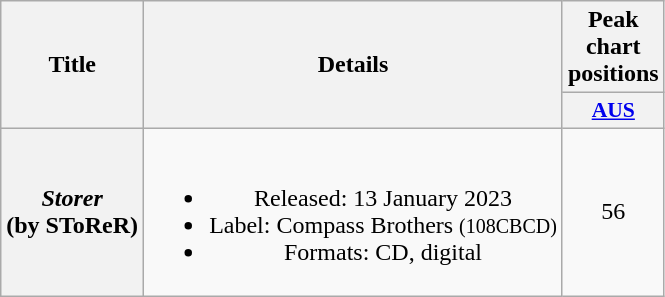<table class="wikitable plainrowheaders" style="text-align:center;">
<tr>
<th scope="col" rowspan="2">Title</th>
<th scope="col" rowspan="2">Details</th>
<th scope="col" colspan="1">Peak chart positions</th>
</tr>
<tr>
<th scope="col" style="width:3em;font-size:90%;"><a href='#'>AUS</a><br></th>
</tr>
<tr>
<th scope="row"><em>Storer</em> <br> (by SToReR)</th>
<td><br><ul><li>Released: 13 January 2023</li><li>Label: Compass Brothers <small>(108CBCD)</small></li><li>Formats: CD, digital</li></ul></td>
<td>56</td>
</tr>
</table>
